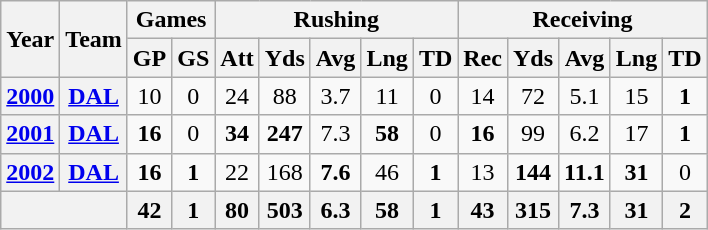<table class="wikitable" style="text-align:center;">
<tr>
<th rowspan="2">Year</th>
<th rowspan="2">Team</th>
<th colspan="2">Games</th>
<th colspan="5">Rushing</th>
<th colspan="5">Receiving</th>
</tr>
<tr>
<th>GP</th>
<th>GS</th>
<th>Att</th>
<th>Yds</th>
<th>Avg</th>
<th>Lng</th>
<th>TD</th>
<th>Rec</th>
<th>Yds</th>
<th>Avg</th>
<th>Lng</th>
<th>TD</th>
</tr>
<tr>
<th><a href='#'>2000</a></th>
<th><a href='#'>DAL</a></th>
<td>10</td>
<td>0</td>
<td>24</td>
<td>88</td>
<td>3.7</td>
<td>11</td>
<td>0</td>
<td>14</td>
<td>72</td>
<td>5.1</td>
<td>15</td>
<td><strong>1</strong></td>
</tr>
<tr>
<th><a href='#'>2001</a></th>
<th><a href='#'>DAL</a></th>
<td><strong>16</strong></td>
<td>0</td>
<td><strong>34</strong></td>
<td><strong>247</strong></td>
<td>7.3</td>
<td><strong>58</strong></td>
<td>0</td>
<td><strong>16</strong></td>
<td>99</td>
<td>6.2</td>
<td>17</td>
<td><strong>1</strong></td>
</tr>
<tr>
<th><a href='#'>2002</a></th>
<th><a href='#'>DAL</a></th>
<td><strong>16</strong></td>
<td><strong>1</strong></td>
<td>22</td>
<td>168</td>
<td><strong>7.6</strong></td>
<td>46</td>
<td><strong>1</strong></td>
<td>13</td>
<td><strong>144</strong></td>
<td><strong>11.1</strong></td>
<td><strong>31</strong></td>
<td>0</td>
</tr>
<tr>
<th colspan="2"></th>
<th>42</th>
<th>1</th>
<th>80</th>
<th>503</th>
<th>6.3</th>
<th>58</th>
<th>1</th>
<th>43</th>
<th>315</th>
<th>7.3</th>
<th>31</th>
<th>2</th>
</tr>
</table>
